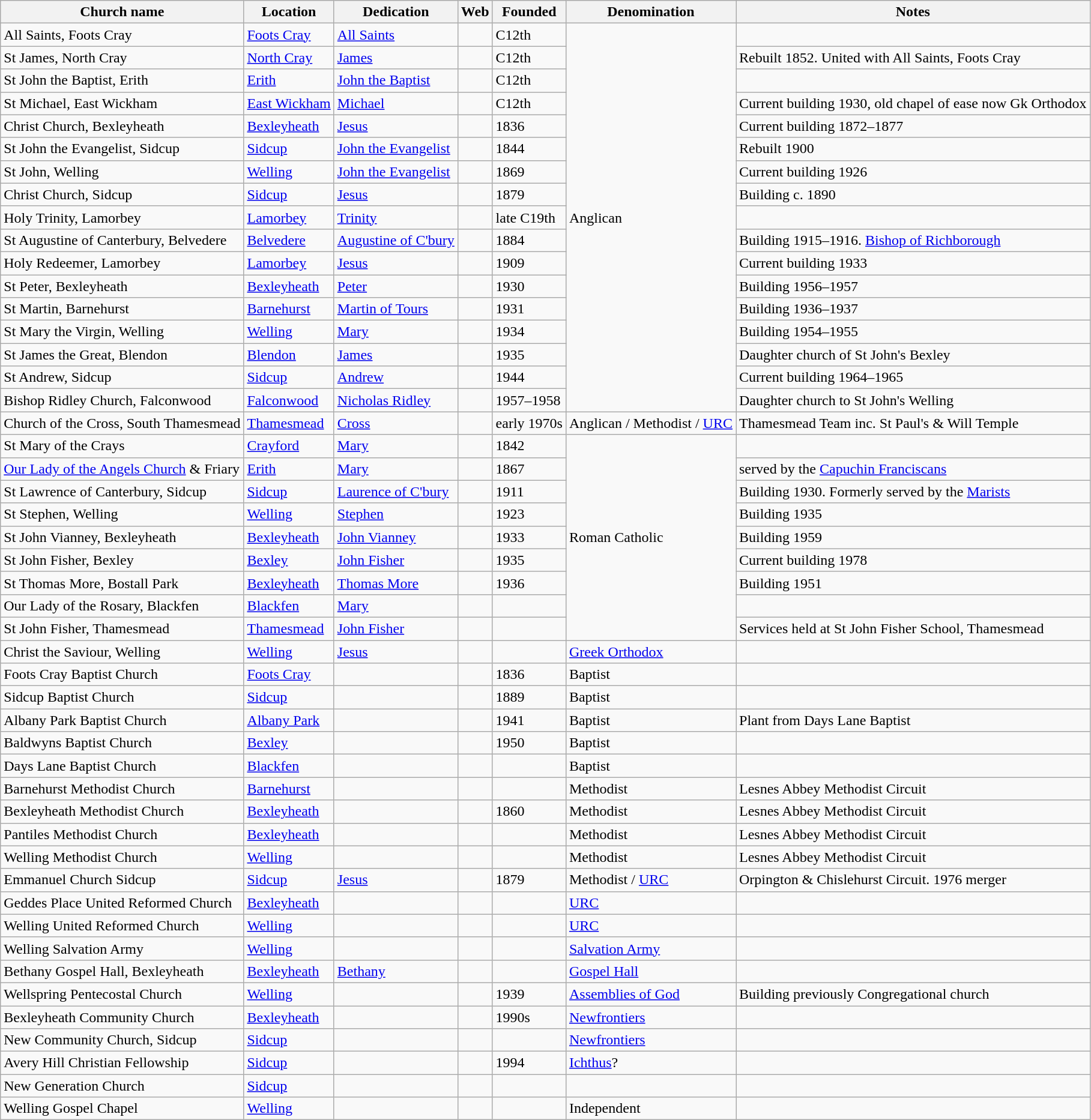<table class="wikitable sortable">
<tr>
<th>Church name</th>
<th>Location</th>
<th>Dedication</th>
<th>Web</th>
<th>Founded</th>
<th>Denomination</th>
<th>Notes</th>
</tr>
<tr>
<td>All Saints, Foots Cray</td>
<td><a href='#'>Foots Cray</a></td>
<td><a href='#'>All Saints</a></td>
<td></td>
<td>C12th</td>
<td rowspan="17">Anglican</td>
<td></td>
</tr>
<tr>
<td>St James, North Cray</td>
<td><a href='#'>North Cray</a></td>
<td><a href='#'>James</a></td>
<td></td>
<td>C12th</td>
<td>Rebuilt 1852. United with All Saints, Foots Cray</td>
</tr>
<tr>
<td>St John the Baptist, Erith</td>
<td><a href='#'>Erith</a></td>
<td><a href='#'>John the Baptist</a></td>
<td></td>
<td>C12th</td>
<td></td>
</tr>
<tr>
<td>St Michael, East Wickham</td>
<td><a href='#'>East Wickham</a></td>
<td><a href='#'>Michael</a></td>
<td></td>
<td>C12th</td>
<td>Current building 1930, old chapel of ease now Gk Orthodox</td>
</tr>
<tr>
<td>Christ Church, Bexleyheath</td>
<td><a href='#'>Bexleyheath</a></td>
<td><a href='#'>Jesus</a></td>
<td></td>
<td>1836</td>
<td>Current building 1872–1877</td>
</tr>
<tr>
<td>St John the Evangelist, Sidcup</td>
<td><a href='#'>Sidcup</a></td>
<td><a href='#'>John the Evangelist</a></td>
<td></td>
<td>1844</td>
<td>Rebuilt 1900</td>
</tr>
<tr>
<td>St John, Welling</td>
<td><a href='#'>Welling</a></td>
<td><a href='#'>John the Evangelist</a></td>
<td></td>
<td>1869</td>
<td>Current building 1926</td>
</tr>
<tr>
<td>Christ Church, Sidcup</td>
<td><a href='#'>Sidcup</a></td>
<td><a href='#'>Jesus</a></td>
<td></td>
<td>1879</td>
<td>Building c. 1890</td>
</tr>
<tr>
<td>Holy Trinity, Lamorbey</td>
<td><a href='#'>Lamorbey</a></td>
<td><a href='#'>Trinity</a></td>
<td></td>
<td>late C19th</td>
<td></td>
</tr>
<tr>
<td>St Augustine of Canterbury, Belvedere</td>
<td><a href='#'>Belvedere</a></td>
<td><a href='#'>Augustine of C'bury</a></td>
<td></td>
<td>1884</td>
<td>Building 1915–1916. <a href='#'>Bishop of Richborough</a></td>
</tr>
<tr>
<td>Holy Redeemer, Lamorbey</td>
<td><a href='#'>Lamorbey</a></td>
<td><a href='#'>Jesus</a></td>
<td></td>
<td>1909</td>
<td>Current building 1933</td>
</tr>
<tr>
<td>St Peter, Bexleyheath</td>
<td><a href='#'>Bexleyheath</a></td>
<td><a href='#'>Peter</a></td>
<td></td>
<td>1930</td>
<td>Building 1956–1957</td>
</tr>
<tr>
<td>St Martin, Barnehurst</td>
<td><a href='#'>Barnehurst</a></td>
<td><a href='#'>Martin of Tours</a></td>
<td></td>
<td>1931</td>
<td>Building 1936–1937</td>
</tr>
<tr>
<td>St Mary the Virgin, Welling</td>
<td><a href='#'>Welling</a></td>
<td><a href='#'>Mary</a></td>
<td></td>
<td>1934</td>
<td>Building 1954–1955</td>
</tr>
<tr>
<td>St James the Great, Blendon</td>
<td><a href='#'>Blendon</a></td>
<td><a href='#'>James</a></td>
<td></td>
<td>1935</td>
<td>Daughter church of St John's Bexley</td>
</tr>
<tr>
<td>St Andrew, Sidcup</td>
<td><a href='#'>Sidcup</a></td>
<td><a href='#'>Andrew</a></td>
<td></td>
<td>1944</td>
<td>Current building 1964–1965</td>
</tr>
<tr>
<td>Bishop Ridley Church, Falconwood</td>
<td><a href='#'>Falconwood</a></td>
<td><a href='#'>Nicholas Ridley</a></td>
<td></td>
<td>1957–1958</td>
<td>Daughter church to St John's Welling</td>
</tr>
<tr>
<td>Church of the Cross, South Thamesmead</td>
<td><a href='#'>Thamesmead</a></td>
<td><a href='#'>Cross</a></td>
<td></td>
<td>early 1970s</td>
<td>Anglican / Methodist / <a href='#'>URC</a></td>
<td>Thamesmead Team inc. St Paul's & Will Temple</td>
</tr>
<tr>
<td>St Mary of the Crays</td>
<td><a href='#'>Crayford</a></td>
<td><a href='#'>Mary</a></td>
<td></td>
<td>1842</td>
<td rowspan="9">Roman Catholic</td>
<td></td>
</tr>
<tr>
<td><a href='#'>Our Lady of the Angels Church</a> & Friary</td>
<td><a href='#'>Erith</a></td>
<td><a href='#'>Mary</a></td>
<td></td>
<td>1867</td>
<td>served by the <a href='#'>Capuchin Franciscans</a></td>
</tr>
<tr>
<td>St Lawrence of Canterbury, Sidcup</td>
<td><a href='#'>Sidcup</a></td>
<td><a href='#'>Laurence of C'bury</a></td>
<td></td>
<td>1911</td>
<td>Building 1930. Formerly served by the <a href='#'>Marists</a></td>
</tr>
<tr>
<td>St Stephen, Welling</td>
<td><a href='#'>Welling</a></td>
<td><a href='#'>Stephen</a></td>
<td></td>
<td>1923</td>
<td>Building 1935</td>
</tr>
<tr>
<td>St John Vianney, Bexleyheath</td>
<td><a href='#'>Bexleyheath</a></td>
<td><a href='#'>John Vianney</a></td>
<td></td>
<td>1933</td>
<td>Building 1959</td>
</tr>
<tr>
<td>St John Fisher, Bexley</td>
<td><a href='#'>Bexley</a></td>
<td><a href='#'>John Fisher</a></td>
<td></td>
<td>1935</td>
<td>Current building 1978</td>
</tr>
<tr>
<td>St Thomas More, Bostall Park</td>
<td><a href='#'>Bexleyheath</a></td>
<td><a href='#'>Thomas More</a></td>
<td></td>
<td>1936</td>
<td>Building 1951</td>
</tr>
<tr>
<td>Our Lady of the Rosary, Blackfen</td>
<td><a href='#'>Blackfen</a></td>
<td><a href='#'>Mary</a></td>
<td></td>
<td></td>
<td></td>
</tr>
<tr>
<td>St John Fisher, Thamesmead</td>
<td><a href='#'>Thamesmead</a></td>
<td><a href='#'>John Fisher</a></td>
<td></td>
<td></td>
<td>Services held at St John Fisher School, Thamesmead</td>
</tr>
<tr>
<td>Christ the Saviour, Welling</td>
<td><a href='#'>Welling</a></td>
<td><a href='#'>Jesus</a></td>
<td></td>
<td></td>
<td><a href='#'>Greek Orthodox</a></td>
<td></td>
</tr>
<tr>
<td>Foots Cray Baptist Church</td>
<td><a href='#'>Foots Cray</a></td>
<td></td>
<td></td>
<td>1836</td>
<td>Baptist</td>
<td></td>
</tr>
<tr>
<td>Sidcup Baptist Church</td>
<td><a href='#'>Sidcup</a></td>
<td></td>
<td></td>
<td>1889</td>
<td>Baptist</td>
<td></td>
</tr>
<tr>
<td>Albany Park Baptist Church</td>
<td><a href='#'>Albany Park</a></td>
<td></td>
<td></td>
<td>1941</td>
<td>Baptist</td>
<td>Plant from Days Lane Baptist</td>
</tr>
<tr>
<td>Baldwyns Baptist Church</td>
<td><a href='#'>Bexley</a></td>
<td></td>
<td></td>
<td>1950</td>
<td>Baptist</td>
<td></td>
</tr>
<tr>
<td>Days Lane Baptist Church</td>
<td><a href='#'>Blackfen</a></td>
<td></td>
<td></td>
<td></td>
<td>Baptist</td>
<td></td>
</tr>
<tr>
<td>Barnehurst Methodist Church</td>
<td><a href='#'>Barnehurst</a></td>
<td></td>
<td></td>
<td></td>
<td>Methodist</td>
<td>Lesnes Abbey Methodist Circuit</td>
</tr>
<tr>
<td>Bexleyheath Methodist Church</td>
<td><a href='#'>Bexleyheath</a></td>
<td></td>
<td></td>
<td>1860</td>
<td>Methodist</td>
<td>Lesnes Abbey Methodist Circuit</td>
</tr>
<tr>
<td>Pantiles Methodist Church</td>
<td><a href='#'>Bexleyheath</a></td>
<td></td>
<td></td>
<td></td>
<td>Methodist</td>
<td>Lesnes Abbey Methodist Circuit</td>
</tr>
<tr>
<td>Welling Methodist Church</td>
<td><a href='#'>Welling</a></td>
<td></td>
<td></td>
<td></td>
<td>Methodist</td>
<td>Lesnes Abbey Methodist Circuit</td>
</tr>
<tr>
<td>Emmanuel Church Sidcup</td>
<td><a href='#'>Sidcup</a></td>
<td><a href='#'>Jesus</a></td>
<td></td>
<td>1879</td>
<td>Methodist / <a href='#'>URC</a></td>
<td>Orpington & Chislehurst Circuit. 1976 merger</td>
</tr>
<tr>
<td>Geddes Place United Reformed Church</td>
<td><a href='#'>Bexleyheath</a></td>
<td></td>
<td></td>
<td></td>
<td><a href='#'>URC</a></td>
<td></td>
</tr>
<tr>
<td>Welling United Reformed Church</td>
<td><a href='#'>Welling</a></td>
<td></td>
<td></td>
<td></td>
<td><a href='#'>URC</a></td>
<td></td>
</tr>
<tr>
<td>Welling Salvation Army</td>
<td><a href='#'>Welling</a></td>
<td></td>
<td></td>
<td></td>
<td><a href='#'>Salvation Army</a></td>
<td></td>
</tr>
<tr>
<td>Bethany Gospel Hall, Bexleyheath</td>
<td><a href='#'>Bexleyheath</a></td>
<td><a href='#'>Bethany</a></td>
<td></td>
<td></td>
<td><a href='#'>Gospel Hall</a></td>
<td></td>
</tr>
<tr>
<td>Wellspring Pentecostal Church</td>
<td><a href='#'>Welling</a></td>
<td></td>
<td></td>
<td>1939</td>
<td><a href='#'>Assemblies of God</a></td>
<td>Building previously Congregational church</td>
</tr>
<tr>
<td>Bexleyheath Community Church</td>
<td><a href='#'>Bexleyheath</a></td>
<td></td>
<td></td>
<td>1990s</td>
<td><a href='#'>Newfrontiers</a></td>
<td></td>
</tr>
<tr>
<td>New Community Church, Sidcup</td>
<td><a href='#'>Sidcup</a></td>
<td></td>
<td></td>
<td></td>
<td><a href='#'>Newfrontiers</a></td>
<td></td>
</tr>
<tr>
<td>Avery Hill Christian Fellowship</td>
<td><a href='#'>Sidcup</a></td>
<td></td>
<td></td>
<td>1994</td>
<td><a href='#'>Ichthus</a>?</td>
<td></td>
</tr>
<tr>
<td>New Generation Church</td>
<td><a href='#'>Sidcup</a></td>
<td></td>
<td></td>
<td></td>
<td></td>
<td></td>
</tr>
<tr>
<td>Welling Gospel Chapel</td>
<td><a href='#'>Welling</a></td>
<td></td>
<td></td>
<td></td>
<td>Independent</td>
<td></td>
</tr>
</table>
